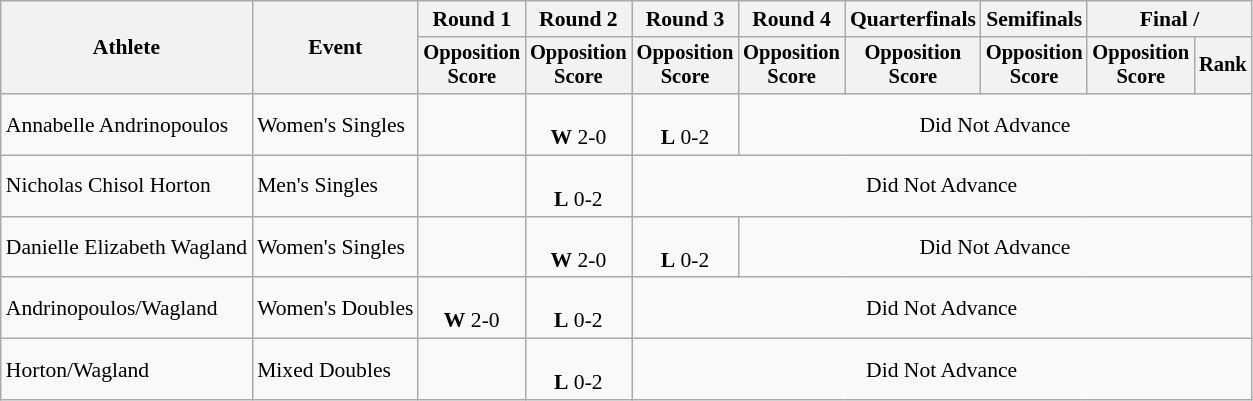<table class=wikitable style="font-size:90%">
<tr>
<th rowspan="2">Athlete</th>
<th rowspan="2">Event</th>
<th>Round 1</th>
<th>Round 2</th>
<th>Round 3</th>
<th>Round 4</th>
<th>Quarterfinals</th>
<th>Semifinals</th>
<th colspan=2>Final / </th>
</tr>
<tr style="font-size:95%">
<th>Opposition<br>Score</th>
<th>Opposition<br>Score</th>
<th>Opposition<br>Score</th>
<th>Opposition<br>Score</th>
<th>Opposition<br>Score</th>
<th>Opposition<br>Score</th>
<th>Opposition<br>Score</th>
<th>Rank</th>
</tr>
<tr align=center>
<td align=left>Annabelle Andrinopoulos</td>
<td align=left>Women's Singles</td>
<td></td>
<td><br><strong>W</strong> 2-0</td>
<td><br><strong>L</strong> 0-2</td>
<td colspan=5>Did Not Advance</td>
</tr>
<tr align=center>
<td align=left>Nicholas Chisol Horton</td>
<td align=left>Men's Singles</td>
<td></td>
<td><br><strong>L</strong> 0-2</td>
<td colspan=6>Did Not Advance</td>
</tr>
<tr align=center>
<td align=left>Danielle Elizabeth Wagland</td>
<td align=left>Women's Singles</td>
<td></td>
<td><br><strong>W</strong> 2-0</td>
<td><br><strong>L</strong> 0-2</td>
<td colspan=5>Did Not Advance</td>
</tr>
<tr align=center>
<td align=left>Andrinopoulos/Wagland</td>
<td align=left>Women's Doubles</td>
<td><br><strong>W</strong> 2-0</td>
<td><br><strong>L</strong> 0-2</td>
<td colspan=6>Did Not Advance</td>
</tr>
<tr align=center>
<td align=left>Horton/Wagland</td>
<td align=left>Mixed Doubles</td>
<td></td>
<td><br><strong>L</strong> 0-2</td>
<td colspan=6>Did Not Advance</td>
</tr>
</table>
